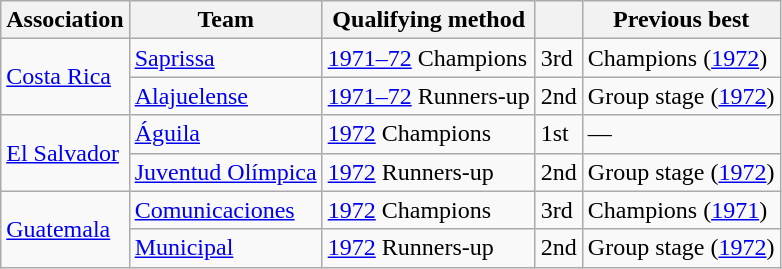<table class="wikitable">
<tr>
<th>Association</th>
<th>Team</th>
<th>Qualifying method</th>
<th></th>
<th>Previous best</th>
</tr>
<tr>
<td rowspan=2> <a href='#'>Costa Rica</a></td>
<td><a href='#'>Saprissa</a></td>
<td><a href='#'>1971–72</a> Champions</td>
<td>3rd</td>
<td>Champions (<a href='#'>1972</a>)</td>
</tr>
<tr>
<td><a href='#'>Alajuelense</a></td>
<td><a href='#'>1971–72</a> Runners-up</td>
<td>2nd</td>
<td>Group stage (<a href='#'>1972</a>)</td>
</tr>
<tr>
<td rowspan=2> <a href='#'>El Salvador</a></td>
<td><a href='#'>Águila</a></td>
<td><a href='#'>1972</a> Champions</td>
<td>1st</td>
<td>—</td>
</tr>
<tr>
<td><a href='#'>Juventud Olímpica</a></td>
<td><a href='#'>1972</a> Runners-up</td>
<td>2nd</td>
<td>Group stage (<a href='#'>1972</a>)</td>
</tr>
<tr>
<td rowspan=2> <a href='#'>Guatemala</a></td>
<td><a href='#'>Comunicaciones</a></td>
<td><a href='#'>1972</a> Champions</td>
<td>3rd</td>
<td>Champions (<a href='#'>1971</a>)</td>
</tr>
<tr>
<td><a href='#'>Municipal</a></td>
<td><a href='#'>1972</a> Runners-up</td>
<td>2nd</td>
<td>Group stage (<a href='#'>1972</a>)</td>
</tr>
</table>
